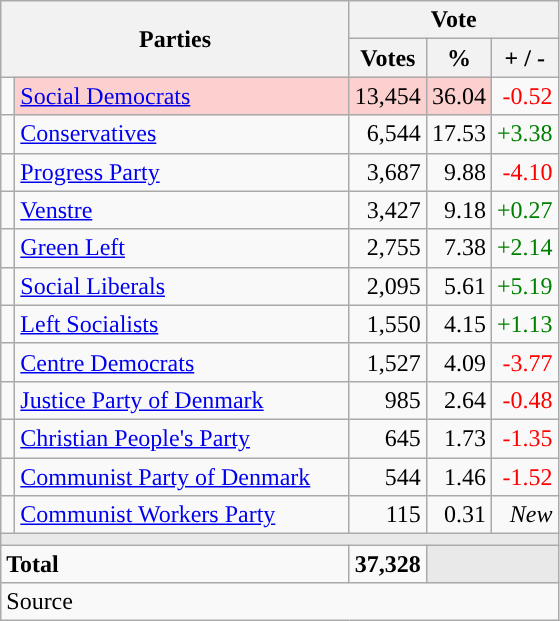<table class="wikitable" style="text-align:right;">
<tr>
<th style="text-align:centre;" rowspan="2" colspan="2" width="225">Parties</th>
<th colspan="3">Vote</th>
</tr>
<tr>
<th width="15">Votes</th>
<th width="15">%</th>
<th width="15">+ / -</th>
</tr>
<tr>
<td width="2" style="color:inherit;background:"></td>
<td bgcolor=#fbd0ce  align="left"><a href='#'>Social Democrats</a></td>
<td bgcolor=#fbd0ce>13,454</td>
<td bgcolor=#fbd0ce>36.04</td>
<td style=color:red;>-0.52</td>
</tr>
<tr>
<td width="2" style="color:inherit;background:"></td>
<td align="left"><a href='#'>Conservatives</a></td>
<td>6,544</td>
<td>17.53</td>
<td style=color:green;>+3.38</td>
</tr>
<tr>
<td width="2" style="color:inherit;background:"></td>
<td align="left"><a href='#'>Progress Party</a></td>
<td>3,687</td>
<td>9.88</td>
<td style=color:red;>-4.10</td>
</tr>
<tr>
<td width="2" style="color:inherit;background:"></td>
<td align="left"><a href='#'>Venstre</a></td>
<td>3,427</td>
<td>9.18</td>
<td style=color:green;>+0.27</td>
</tr>
<tr>
<td width="2" style="color:inherit;background:"></td>
<td align="left"><a href='#'>Green Left</a></td>
<td>2,755</td>
<td>7.38</td>
<td style=color:green;>+2.14</td>
</tr>
<tr>
<td width="2" style="color:inherit;background:"></td>
<td align="left"><a href='#'>Social Liberals</a></td>
<td>2,095</td>
<td>5.61</td>
<td style=color:green;>+5.19</td>
</tr>
<tr>
<td width="2" style="color:inherit;background:"></td>
<td align="left"><a href='#'>Left Socialists</a></td>
<td>1,550</td>
<td>4.15</td>
<td style=color:green;>+1.13</td>
</tr>
<tr>
<td width="2" style="color:inherit;background:"></td>
<td align="left"><a href='#'>Centre Democrats</a></td>
<td>1,527</td>
<td>4.09</td>
<td style=color:red;>-3.77</td>
</tr>
<tr>
<td width="2" style="color:inherit;background:"></td>
<td align="left"><a href='#'>Justice Party of Denmark</a></td>
<td>985</td>
<td>2.64</td>
<td style=color:red;>-0.48</td>
</tr>
<tr>
<td width="2" style="color:inherit;background:"></td>
<td align="left"><a href='#'>Christian People's Party</a></td>
<td>645</td>
<td>1.73</td>
<td style=color:red;>-1.35</td>
</tr>
<tr>
<td width="2" style="color:inherit;background:"></td>
<td align="left"><a href='#'>Communist Party of Denmark</a></td>
<td>544</td>
<td>1.46</td>
<td style=color:red;>-1.52</td>
</tr>
<tr>
<td width="2" style="color:inherit;background:"></td>
<td align="left"><a href='#'>Communist Workers Party</a></td>
<td>115</td>
<td>0.31</td>
<td><em>New</em></td>
</tr>
<tr>
<td colspan="7" bgcolor="#E9E9E9"></td>
</tr>
<tr>
<td align="left" colspan="2"><strong>Total</strong></td>
<td><strong>37,328</strong></td>
<td bgcolor="#E9E9E9" colspan="2"></td>
</tr>
<tr>
<td align="left" colspan="6">Source</td>
</tr>
</table>
